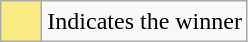<table class="wikitable">
<tr>
<td style="background:#FAEB86; height:20px; width:20px"></td>
<td>Indicates the winner</td>
</tr>
</table>
